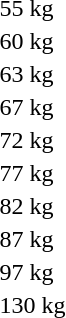<table>
<tr>
<td rowspan=2>55 kg<br></td>
<td rowspan=2></td>
<td rowspan=2></td>
<td></td>
</tr>
<tr>
<td></td>
</tr>
<tr>
<td rowspan=2>60 kg<br></td>
<td rowspan=2></td>
<td rowspan=2></td>
<td></td>
</tr>
<tr>
<td></td>
</tr>
<tr>
<td rowspan=2>63 kg<br></td>
<td rowspan=2></td>
<td rowspan=2></td>
<td></td>
</tr>
<tr>
<td></td>
</tr>
<tr>
<td rowspan=2>67 kg<br></td>
<td rowspan=2></td>
<td rowspan=2></td>
<td></td>
</tr>
<tr>
<td></td>
</tr>
<tr>
<td rowspan=2>72 kg<br></td>
<td rowspan=2></td>
<td rowspan=2></td>
<td></td>
</tr>
<tr>
<td></td>
</tr>
<tr>
<td rowspan=2>77 kg<br></td>
<td rowspan=2></td>
<td rowspan=2></td>
<td></td>
</tr>
<tr>
<td></td>
</tr>
<tr>
<td rowspan=2>82 kg<br></td>
<td rowspan=2></td>
<td rowspan=2></td>
<td></td>
</tr>
<tr>
<td></td>
</tr>
<tr>
<td rowspan=2>87 kg<br></td>
<td rowspan=2></td>
<td rowspan=2></td>
<td></td>
</tr>
<tr>
<td></td>
</tr>
<tr>
<td rowspan=2>97 kg<br></td>
<td rowspan=2></td>
<td rowspan=2></td>
<td></td>
</tr>
<tr>
<td></td>
</tr>
<tr>
<td rowspan=2>130 kg<br></td>
<td rowspan=2></td>
<td rowspan=2></td>
<td></td>
</tr>
<tr>
<td></td>
</tr>
</table>
